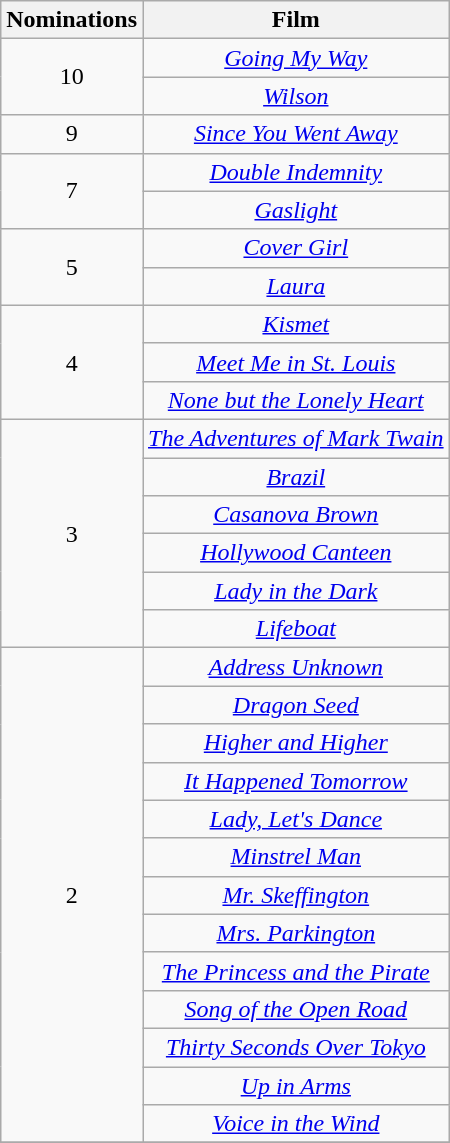<table class="wikitable" rowspan="2" style="text-align:center;">
<tr>
<th scope="col" style="width:55px;">Nominations</th>
<th scope="col" style="text-align:center;">Film</th>
</tr>
<tr>
<td rowspan="2" style="text-align:center">10</td>
<td><em><a href='#'>Going My Way</a></em></td>
</tr>
<tr>
<td><em><a href='#'>Wilson</a></em></td>
</tr>
<tr>
<td rowspan="1" style="text-align:center">9</td>
<td><em><a href='#'>Since You Went Away</a></em></td>
</tr>
<tr>
<td rowspan="2" style="text-align:center">7</td>
<td><em><a href='#'>Double Indemnity</a></em></td>
</tr>
<tr>
<td><em><a href='#'>Gaslight</a></em></td>
</tr>
<tr>
<td rowspan="2" style="text-align:center">5</td>
<td><em><a href='#'>Cover Girl</a></em></td>
</tr>
<tr>
<td><em><a href='#'>Laura</a></em></td>
</tr>
<tr>
<td rowspan="3" style="text-align:center">4</td>
<td><em><a href='#'>Kismet</a></em></td>
</tr>
<tr>
<td><em><a href='#'>Meet Me in St. Louis</a></em></td>
</tr>
<tr>
<td><em><a href='#'>None but the Lonely Heart</a></em></td>
</tr>
<tr>
<td rowspan="6" style="text-align:center">3</td>
<td><em><a href='#'>The Adventures of Mark Twain</a></em></td>
</tr>
<tr>
<td><em><a href='#'>Brazil</a></em></td>
</tr>
<tr>
<td><em><a href='#'>Casanova Brown</a></em></td>
</tr>
<tr>
<td><em><a href='#'>Hollywood Canteen</a></em></td>
</tr>
<tr>
<td><em><a href='#'>Lady in the Dark</a></em></td>
</tr>
<tr>
<td><em><a href='#'>Lifeboat</a></em></td>
</tr>
<tr>
<td rowspan="13" style="text-align:center">2</td>
<td><em><a href='#'>Address Unknown</a></em></td>
</tr>
<tr>
<td><em><a href='#'>Dragon Seed</a></em></td>
</tr>
<tr>
<td><em><a href='#'>Higher and Higher</a></em></td>
</tr>
<tr>
<td><em><a href='#'>It Happened Tomorrow</a></em></td>
</tr>
<tr>
<td><em><a href='#'>Lady, Let's Dance</a></em></td>
</tr>
<tr>
<td><em><a href='#'>Minstrel Man</a></em></td>
</tr>
<tr>
<td><em><a href='#'>Mr. Skeffington</a></em></td>
</tr>
<tr>
<td><em><a href='#'>Mrs. Parkington</a></em></td>
</tr>
<tr>
<td><em><a href='#'>The Princess and the Pirate</a></em></td>
</tr>
<tr>
<td><em><a href='#'>Song of the Open Road</a></em></td>
</tr>
<tr>
<td><em><a href='#'>Thirty Seconds Over Tokyo</a></em></td>
</tr>
<tr>
<td><em><a href='#'>Up in Arms</a></em></td>
</tr>
<tr>
<td><em><a href='#'>Voice in the Wind</a></em></td>
</tr>
<tr>
</tr>
</table>
